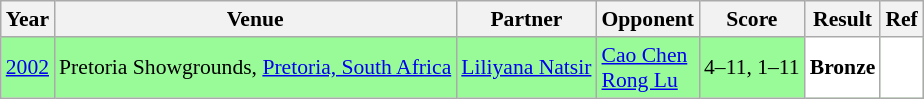<table class="sortable wikitable" style="font-size: 90%">
<tr>
<th>Year</th>
<th>Venue</th>
<th>Partner</th>
<th>Opponent</th>
<th>Score</th>
<th>Result</th>
<th>Ref</th>
</tr>
<tr style="background:#98FB98">
<td align="center"><a href='#'>2002</a></td>
<td align="left">Pretoria Showgrounds, <a href='#'>Pretoria, South Africa</a></td>
<td align="left"> <a href='#'>Liliyana Natsir</a></td>
<td align="left"> <a href='#'>Cao Chen</a> <br>  <a href='#'>Rong Lu</a></td>
<td align="left">4–11, 1–11</td>
<td style="text-align:left; background:white"> <strong>Bronze</strong></td>
<td style="text-align:center; background:white"><br></td>
</tr>
</table>
